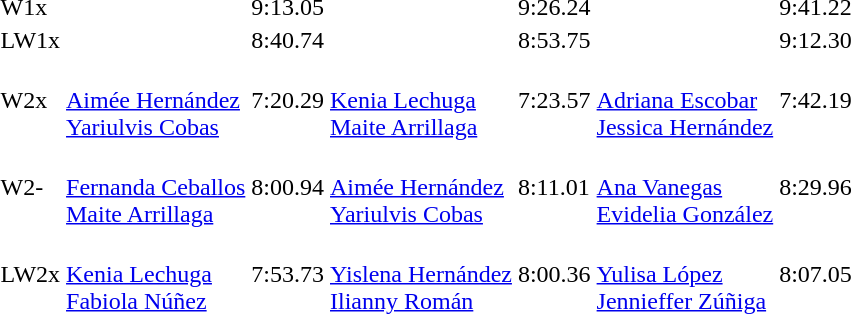<table>
<tr>
<td>W1x</td>
<td></td>
<td>9:13.05</td>
<td></td>
<td>9:26.24</td>
<td></td>
<td>9:41.22</td>
</tr>
<tr>
<td>LW1x</td>
<td></td>
<td>8:40.74</td>
<td></td>
<td>8:53.75</td>
<td></td>
<td>9:12.30</td>
</tr>
<tr>
<td>W2x</td>
<td><br><a href='#'>Aimée Hernández</a><br><a href='#'>Yariulvis Cobas</a></td>
<td>7:20.29</td>
<td><br><a href='#'>Kenia Lechuga</a><br><a href='#'>Maite Arrillaga</a></td>
<td>7:23.57</td>
<td><br><a href='#'>Adriana Escobar</a><br><a href='#'>Jessica Hernández</a></td>
<td>7:42.19</td>
</tr>
<tr>
<td>W2-</td>
<td><br><a href='#'>Fernanda Ceballos</a><br><a href='#'>Maite Arrillaga</a></td>
<td>8:00.94</td>
<td><br><a href='#'>Aimée Hernández</a><br><a href='#'>Yariulvis Cobas</a></td>
<td>8:11.01</td>
<td><br><a href='#'>Ana Vanegas</a><br><a href='#'>Evidelia González</a></td>
<td>8:29.96</td>
</tr>
<tr>
<td>LW2x</td>
<td><br><a href='#'>Kenia Lechuga</a><br><a href='#'>Fabiola Núñez</a></td>
<td>7:53.73</td>
<td><br><a href='#'>Yislena Hernández</a><br><a href='#'>Ilianny Román</a></td>
<td>8:00.36</td>
<td><br><a href='#'>Yulisa López</a><br><a href='#'>Jennieffer Zúñiga</a></td>
<td>8:07.05</td>
</tr>
</table>
